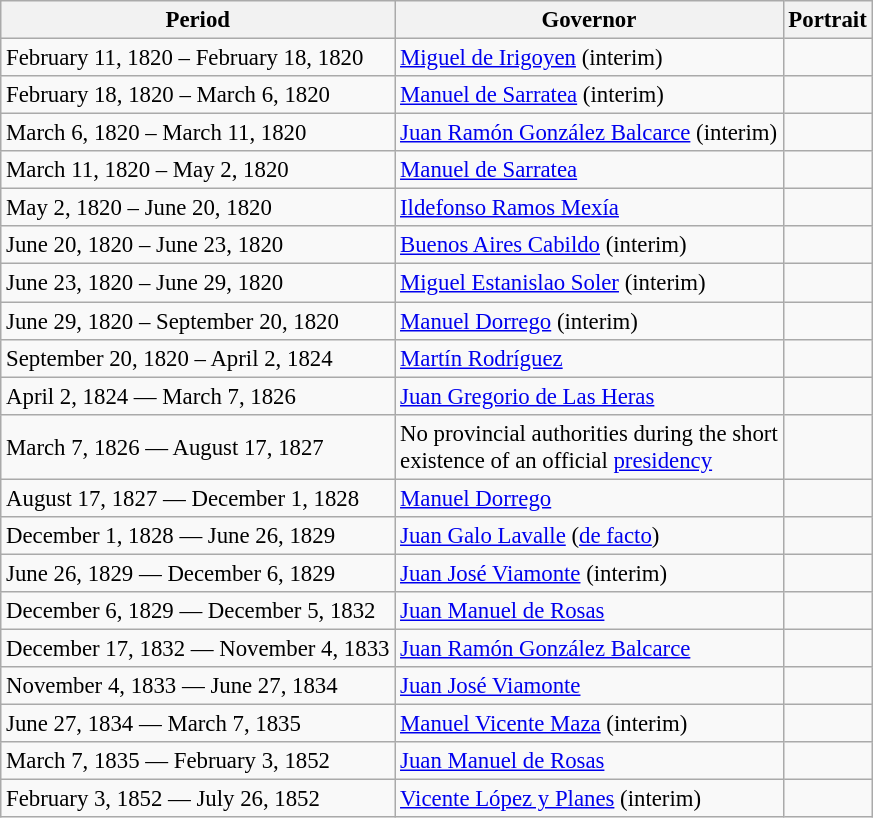<table class="wikitable" style="font-size: 95%;">
<tr>
<th>Period</th>
<th>Governor</th>
<th>Portrait</th>
</tr>
<tr>
<td>February 11, 1820 – February 18, 1820</td>
<td><a href='#'>Miguel de Irigoyen</a> (interim)</td>
<td></td>
</tr>
<tr>
<td>February 18, 1820 – March 6, 1820</td>
<td><a href='#'>Manuel de Sarratea</a> (interim)</td>
<td></td>
</tr>
<tr>
<td>March 6, 1820 – March 11, 1820</td>
<td><a href='#'>Juan Ramón González Balcarce</a> (interim)</td>
<td></td>
</tr>
<tr>
<td>March 11, 1820 – May 2, 1820</td>
<td><a href='#'>Manuel de Sarratea</a></td>
<td></td>
</tr>
<tr>
<td>May 2, 1820 – June 20, 1820</td>
<td><a href='#'>Ildefonso Ramos Mexía</a></td>
<td></td>
</tr>
<tr>
<td>June 20, 1820 – June 23, 1820</td>
<td><a href='#'>Buenos Aires Cabildo</a> (interim)</td>
<td></td>
</tr>
<tr>
<td>June 23, 1820 – June 29, 1820</td>
<td><a href='#'>Miguel Estanislao Soler</a> (interim)</td>
<td></td>
</tr>
<tr>
<td>June 29, 1820 – September 20, 1820</td>
<td><a href='#'>Manuel Dorrego</a> (interim)</td>
<td></td>
</tr>
<tr>
<td>September 20, 1820 – April 2, 1824</td>
<td><a href='#'>Martín Rodríguez</a></td>
<td></td>
</tr>
<tr>
<td>April 2, 1824 — March 7, 1826</td>
<td><a href='#'>Juan Gregorio de Las Heras</a></td>
<td></td>
</tr>
<tr>
<td>March 7, 1826 — August 17, 1827</td>
<td>No provincial authorities during the short<br>existence of an official <a href='#'>presidency</a></td>
<td></td>
</tr>
<tr>
<td>August 17, 1827 — December 1, 1828</td>
<td><a href='#'>Manuel Dorrego</a></td>
<td></td>
</tr>
<tr>
<td>December 1, 1828 — June 26, 1829</td>
<td><a href='#'>Juan Galo Lavalle</a> (<a href='#'>de facto</a>)</td>
<td></td>
</tr>
<tr>
<td>June 26, 1829 — December 6, 1829</td>
<td><a href='#'>Juan José Viamonte</a> (interim)</td>
<td></td>
</tr>
<tr>
<td>December 6, 1829 — December 5, 1832</td>
<td><a href='#'>Juan Manuel de Rosas</a></td>
<td></td>
</tr>
<tr>
<td>December 17, 1832 — November 4, 1833</td>
<td><a href='#'>Juan Ramón González Balcarce</a></td>
<td></td>
</tr>
<tr>
<td>November 4, 1833 — June 27, 1834</td>
<td><a href='#'>Juan José Viamonte</a></td>
<td></td>
</tr>
<tr>
<td>June 27, 1834 — March 7, 1835</td>
<td><a href='#'>Manuel Vicente Maza</a> (interim)</td>
<td></td>
</tr>
<tr>
<td>March 7, 1835 — February 3, 1852</td>
<td><a href='#'>Juan Manuel de Rosas</a></td>
<td></td>
</tr>
<tr>
<td>February 3, 1852 — July 26, 1852</td>
<td><a href='#'>Vicente López y Planes</a> (interim)</td>
<td></td>
</tr>
</table>
